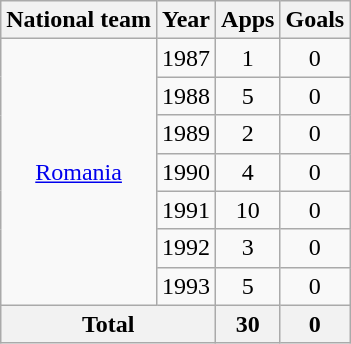<table class="wikitable" style="text-align:center">
<tr>
<th>National team</th>
<th>Year</th>
<th>Apps</th>
<th>Goals</th>
</tr>
<tr>
<td rowspan="7"><a href='#'>Romania</a></td>
<td>1987</td>
<td>1</td>
<td>0</td>
</tr>
<tr>
<td>1988</td>
<td>5</td>
<td>0</td>
</tr>
<tr>
<td>1989</td>
<td>2</td>
<td>0</td>
</tr>
<tr>
<td>1990</td>
<td>4</td>
<td>0</td>
</tr>
<tr>
<td>1991</td>
<td>10</td>
<td>0</td>
</tr>
<tr>
<td>1992</td>
<td>3</td>
<td>0</td>
</tr>
<tr>
<td>1993</td>
<td>5</td>
<td>0</td>
</tr>
<tr>
<th colspan="2">Total</th>
<th>30</th>
<th>0</th>
</tr>
</table>
